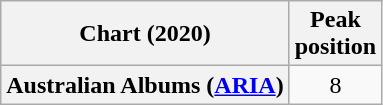<table class="wikitable plainrowheaders" style="text-align:center">
<tr>
<th scope="col">Chart (2020)</th>
<th scope="col">Peak<br>position</th>
</tr>
<tr>
<th scope="row">Australian Albums (<a href='#'>ARIA</a>)</th>
<td>8</td>
</tr>
</table>
